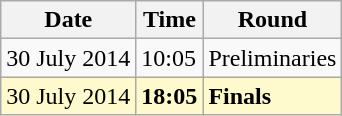<table class="wikitable">
<tr>
<th>Date</th>
<th>Time</th>
<th>Round</th>
</tr>
<tr>
<td>30 July 2014</td>
<td>10:05</td>
<td>Preliminaries</td>
</tr>
<tr style=background:lemonchiffon>
<td>30 July 2014</td>
<td><strong>18:05</strong></td>
<td><strong>Finals</strong></td>
</tr>
</table>
